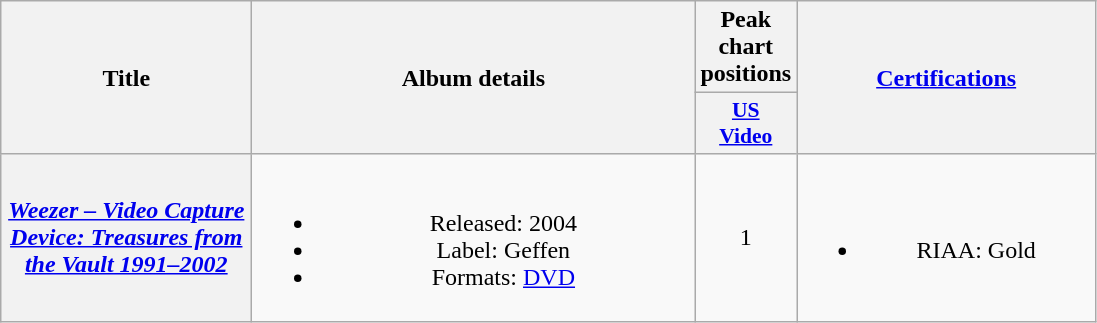<table class="wikitable plainrowheaders" style="text-align:center;">
<tr>
<th scope="col" rowspan="2" style="width:10em;">Title</th>
<th scope="col" rowspan="2" style="width:18em;">Album details</th>
<th scope="col">Peak chart positions</th>
<th scope="col" rowspan="2" style="width:12em;"><a href='#'>Certifications</a></th>
</tr>
<tr>
<th scope="col" style="width:3em;font-size:90%;"><a href='#'>US<br>Video</a><br></th>
</tr>
<tr>
<th scope="row"><em><a href='#'>Weezer – Video Capture Device: Treasures from the Vault 1991–2002</a></em></th>
<td><br><ul><li>Released: 2004</li><li>Label: Geffen</li><li>Formats: <a href='#'>DVD</a></li></ul></td>
<td>1</td>
<td><br><ul><li>RIAA: Gold</li></ul></td>
</tr>
</table>
